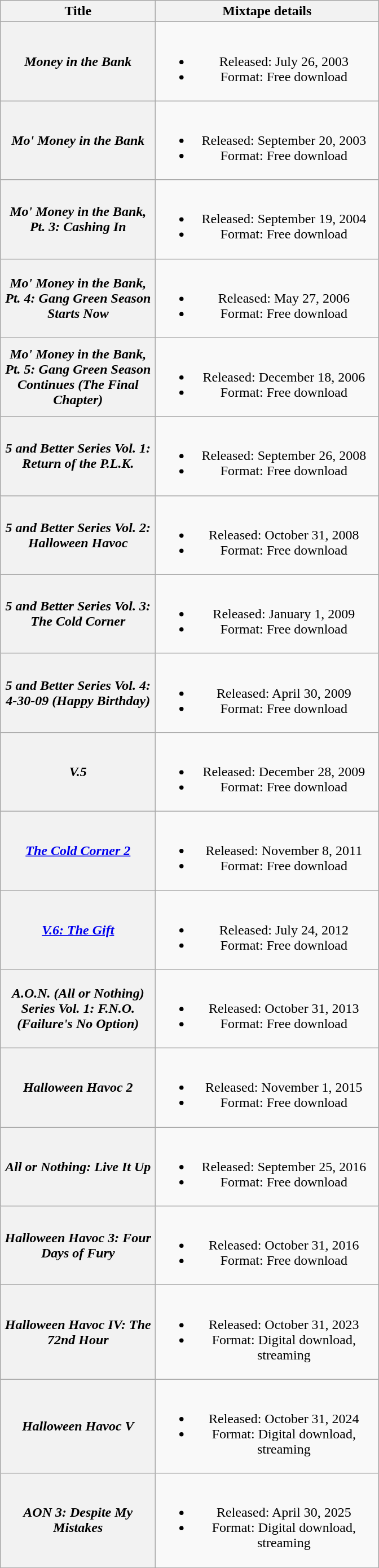<table class="wikitable plainrowheaders" style="text-align:center;">
<tr>
<th scope="col" style="width:11em;">Title</th>
<th scope="col" style="width:16em;">Mixtape details</th>
</tr>
<tr>
<th scope="row"><em>Money in the Bank</em></th>
<td><br><ul><li>Released: July 26, 2003</li><li>Format: Free download</li></ul></td>
</tr>
<tr>
<th scope="row"><em>Mo' Money in the Bank</em></th>
<td><br><ul><li>Released: September 20, 2003</li><li>Format: Free download</li></ul></td>
</tr>
<tr>
<th scope="row"><em>Mo' Money in the Bank, Pt. 3: Cashing In</em></th>
<td><br><ul><li>Released: September 19, 2004</li><li>Format: Free download</li></ul></td>
</tr>
<tr>
<th scope="row"><em>Mo' Money in the Bank, Pt. 4: Gang Green Season Starts Now</em></th>
<td><br><ul><li>Released: May 27, 2006</li><li>Format: Free download</li></ul></td>
</tr>
<tr>
<th scope="row"><em>Mo' Money in the Bank, Pt. 5: Gang Green Season Continues (The Final Chapter)</em></th>
<td><br><ul><li>Released: December 18, 2006</li><li>Format: Free download</li></ul></td>
</tr>
<tr>
<th scope="row"><em>5 and Better Series Vol. 1: Return of the P.L.K.</em></th>
<td><br><ul><li>Released: September 26, 2008</li><li>Format: Free download</li></ul></td>
</tr>
<tr>
<th scope="row"><em>5 and Better Series Vol. 2: Halloween Havoc</em></th>
<td><br><ul><li>Released: October 31, 2008</li><li>Format: Free download</li></ul></td>
</tr>
<tr>
<th scope="row"><em>5 and Better Series Vol. 3: The Cold Corner</em></th>
<td><br><ul><li>Released: January 1, 2009</li><li>Format: Free download</li></ul></td>
</tr>
<tr>
<th scope="row"><em>5 and Better Series Vol. 4: 4-30-09 (Happy Birthday)</em></th>
<td><br><ul><li>Released: April 30, 2009</li><li>Format: Free download</li></ul></td>
</tr>
<tr>
<th scope="row"><em>V.5</em></th>
<td><br><ul><li>Released: December 28, 2009</li><li>Format: Free download</li></ul></td>
</tr>
<tr>
<th scope="row"><em><a href='#'>The Cold Corner 2</a></em></th>
<td><br><ul><li>Released: November 8, 2011</li><li>Format: Free download</li></ul></td>
</tr>
<tr>
<th scope="row"><em><a href='#'>V.6: The Gift</a></em></th>
<td><br><ul><li>Released: July 24, 2012</li><li>Format: Free download</li></ul></td>
</tr>
<tr>
<th scope="row"><em>A.O.N. (All or Nothing) Series Vol. 1: F.N.O. (Failure's No Option)</em></th>
<td><br><ul><li>Released: October 31, 2013</li><li>Format: Free download</li></ul></td>
</tr>
<tr>
<th scope="row"><em>Halloween Havoc 2</em></th>
<td><br><ul><li>Released: November 1, 2015</li><li>Format: Free download</li></ul></td>
</tr>
<tr>
<th scope="row"><em>All or Nothing: Live It Up</em></th>
<td><br><ul><li>Released: September 25, 2016</li><li>Format: Free download</li></ul></td>
</tr>
<tr>
<th scope="row"><em>Halloween Havoc 3: Four Days of Fury</em></th>
<td><br><ul><li>Released: October 31, 2016</li><li>Format: Free download</li></ul></td>
</tr>
<tr>
<th scope="row"><em>Halloween Havoc IV: The 72nd Hour</em></th>
<td><br><ul><li>Released: October 31, 2023</li><li>Format: Digital download, streaming</li></ul></td>
</tr>
<tr>
<th scope="row"><em>Halloween Havoc V</em></th>
<td><br><ul><li>Released: October 31, 2024</li><li>Format: Digital download, streaming</li></ul></td>
</tr>
<tr>
<th scope= "row"><em>AON 3: Despite My Mistakes</em></th>
<td><br><ul><li>Released: April 30, 2025</li><li>Format: Digital download, streaming</li></ul></td>
</tr>
</table>
